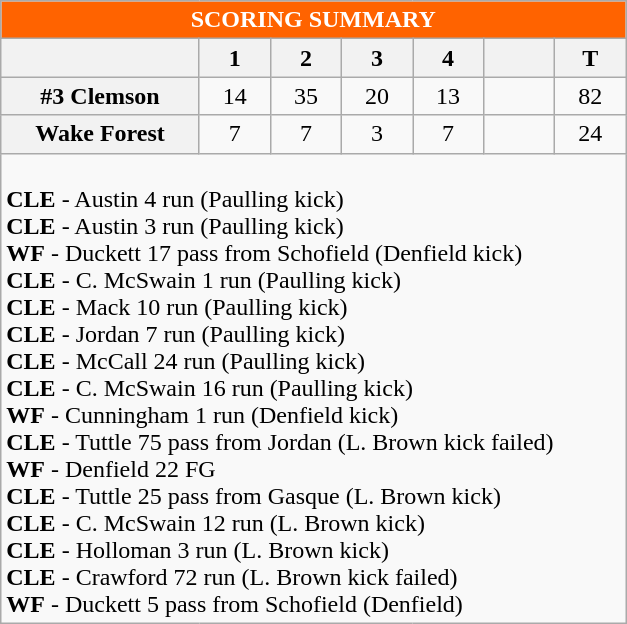<table class="wikitable" style="text-align:center">
<tr style="background:#FF6300; color:white">
<td colspan="7" align="center"><strong>SCORING SUMMARY</strong></td>
</tr>
<tr>
<th width="125"> </th>
<th width="40">1</th>
<th width="40">2</th>
<th width="40">3</th>
<th width="40">4</th>
<th width="40"> </th>
<th width="40">T</th>
</tr>
<tr>
<th>#3 Clemson</th>
<td>14</td>
<td>35</td>
<td>20</td>
<td>13</td>
<td></td>
<td>82</td>
</tr>
<tr>
<th>Wake Forest</th>
<td>7</td>
<td>7</td>
<td>3</td>
<td>7</td>
<td></td>
<td>24</td>
</tr>
<tr>
<td colspan="7" align="left"><br><strong>CLE</strong> - Austin 4 run (Paulling kick)<br>
<strong>CLE</strong> - Austin 3 run (Paulling kick)<br>
<strong>WF</strong> - Duckett 17 pass from Schofield (Denfield kick)<br>
<strong>CLE</strong> - C. McSwain 1 run (Paulling kick)<br>
<strong>CLE</strong> - Mack 10 run (Paulling kick)<br>
<strong>CLE</strong> - Jordan 7 run (Paulling kick)<br>
<strong>CLE</strong> - McCall 24 run (Paulling kick)<br>
<strong>CLE</strong> - C. McSwain 16 run (Paulling kick)<br>
<strong>WF</strong> - Cunningham 1 run (Denfield kick)<br>
<strong>CLE</strong> - Tuttle 75 pass from Jordan (L. Brown kick failed)<br>
<strong>WF</strong> - Denfield 22 FG<br>
<strong>CLE</strong> - Tuttle 25 pass from Gasque (L. Brown kick)<br>
<strong>CLE</strong> - C. McSwain 12 run (L. Brown kick)<br>
<strong>CLE</strong> - Holloman 3 run (L. Brown kick)<br>
<strong>CLE</strong> - Crawford 72 run (L. Brown kick failed)<br>
<strong>WF</strong> - Duckett 5 pass from Schofield (Denfield)</td>
</tr>
</table>
